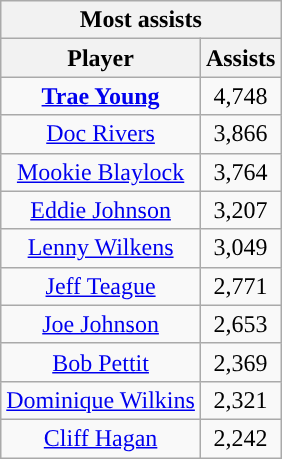<table class="wikitable sortable" style="text-align:center">
<tr>
<th colspan="2">Most assists</th>
</tr>
<tr>
<th>Player</th>
<th>Assists</th>
</tr>
<tr>
<td><strong><a href='#'>Trae Young</a></strong></td>
<td>4,748</td>
</tr>
<tr>
<td><a href='#'>Doc Rivers</a></td>
<td>3,866</td>
</tr>
<tr>
<td><a href='#'>Mookie Blaylock</a></td>
<td>3,764</td>
</tr>
<tr>
<td><a href='#'>Eddie Johnson</a></td>
<td>3,207</td>
</tr>
<tr>
<td><a href='#'>Lenny Wilkens</a></td>
<td>3,049</td>
</tr>
<tr>
<td><a href='#'>Jeff Teague</a></td>
<td>2,771</td>
</tr>
<tr>
<td><a href='#'>Joe Johnson</a></td>
<td>2,653</td>
</tr>
<tr>
<td><a href='#'>Bob Pettit</a></td>
<td>2,369</td>
</tr>
<tr>
<td><a href='#'>Dominique Wilkins</a></td>
<td>2,321</td>
</tr>
<tr>
<td><a href='#'>Cliff Hagan</a></td>
<td>2,242</td>
</tr>
</table>
